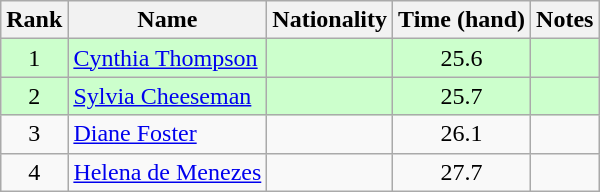<table class="wikitable sortable" style="text-align:center">
<tr>
<th>Rank</th>
<th>Name</th>
<th>Nationality</th>
<th>Time (hand)</th>
<th>Notes</th>
</tr>
<tr bgcolor=#cfc>
<td>1</td>
<td align=left><a href='#'>Cynthia Thompson</a></td>
<td align=left></td>
<td>25.6</td>
<td></td>
</tr>
<tr bgcolor=#cfc>
<td>2</td>
<td align=left><a href='#'>Sylvia Cheeseman</a></td>
<td align=left></td>
<td>25.7</td>
<td></td>
</tr>
<tr>
<td>3</td>
<td align=left><a href='#'>Diane Foster</a></td>
<td align=left></td>
<td>26.1</td>
<td></td>
</tr>
<tr>
<td>4</td>
<td align=left><a href='#'>Helena de Menezes</a></td>
<td align=left></td>
<td>27.7</td>
<td></td>
</tr>
</table>
